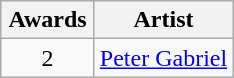<table class="wikitable" rowspan="2" style="text-align:center;">
<tr>
<th scope="col" style="width:55px;">Awards</th>
<th scope="col" style="text-align:center;">Artist</th>
</tr>
<tr>
<td>2</td>
<td><a href='#'>Peter Gabriel</a></td>
</tr>
</table>
